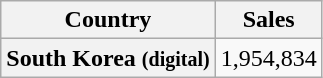<table class="wikitable plainrowheaders">
<tr>
<th>Country</th>
<th>Sales</th>
</tr>
<tr>
<th scope="row">South Korea <small>(digital)</small></th>
<td>1,954,834</td>
</tr>
</table>
